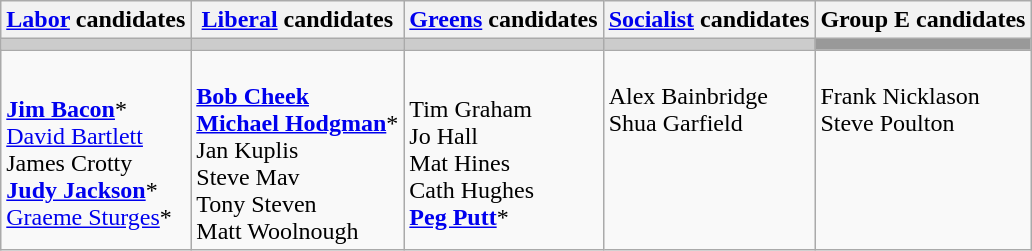<table class="wikitable">
<tr>
<th><a href='#'>Labor</a> candidates</th>
<th><a href='#'>Liberal</a> candidates</th>
<th><a href='#'>Greens</a> candidates</th>
<th><a href='#'>Socialist</a> candidates</th>
<th>Group E candidates</th>
</tr>
<tr bgcolor="#cccccc">
<td></td>
<td></td>
<td></td>
<td></td>
<td bgcolor="#999999"></td>
</tr>
<tr>
<td><br><strong><a href='#'>Jim Bacon</a></strong>*<br>
<a href='#'>David Bartlett</a><br>
James Crotty<br>
<strong><a href='#'>Judy Jackson</a></strong>*<br>
<a href='#'>Graeme Sturges</a>*</td>
<td><br><strong><a href='#'>Bob Cheek</a></strong><br>
<strong><a href='#'>Michael Hodgman</a></strong>*<br>
Jan Kuplis<br>
Steve Mav<br>
Tony Steven<br>
Matt Woolnough</td>
<td><br>Tim Graham<br>
Jo Hall<br>
Mat Hines<br>
Cath Hughes<br>
<strong><a href='#'>Peg Putt</a></strong>*</td>
<td valign=top><br>Alex Bainbridge<br>
Shua Garfield</td>
<td valign=top><br>Frank Nicklason<br>
Steve Poulton</td>
</tr>
</table>
